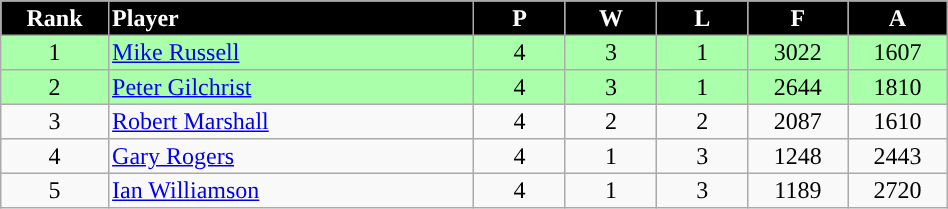<table border="2" cellpadding="2" cellspacing="0" style="margin: 0; background: #f9f9f9; border: 1px #aaa solid; border-collapse: collapse; font-size: 100%;" width=50%>
<tr>
<th bgcolor="000000" style="color:white; text-align:center" width=5%>Rank</th>
<th bgcolor="000000" style="color:white; text-align:left" width=20%>Player</th>
<th bgcolor="000000" style="color:white; text-align:center" width=5%>P</th>
<th bgcolor="000000" style="color:white; text-align:center" width=5%>W</th>
<th bgcolor="000000" style="color:white; text-align:center" width=5%>L</th>
<th bgcolor="000000" style="color:white; text-align:center" width=5%>F</th>
<th bgcolor="000000" style="color:white; text-align:center" width=5%>A</th>
</tr>
<tr>
<td style="text-align:center; background:#aaffaa">1</td>
<td style="text-align:left; background:#aaffaa"> <a href='#'>Mike Russell</a></td>
<td style="text-align:center; background:#aaffaa">4</td>
<td style="text-align:center; background:#aaffaa">3</td>
<td style="text-align:center; background:#aaffaa">1</td>
<td style="text-align:center; background:#aaffaa">3022</td>
<td style="text-align:center; background:#aaffaa">1607</td>
</tr>
<tr>
<td style="text-align:center; background:#aaffaa">2</td>
<td style="text-align:left; background:#aaffaa"> <a href='#'>Peter Gilchrist</a></td>
<td style="text-align:center; background:#aaffaa">4</td>
<td style="text-align:center; background:#aaffaa">3</td>
<td style="text-align:center; background:#aaffaa">1</td>
<td style="text-align:center; background:#aaffaa">2644</td>
<td style="text-align:center; background:#aaffaa">1810</td>
</tr>
<tr>
<td style="text-align:center">3</td>
<td style="text-align:left;"> <a href='#'>Robert Marshall</a></td>
<td style="text-align:center;">4</td>
<td style="text-align:center;">2</td>
<td style="text-align:center;">2</td>
<td style="text-align:center;">2087</td>
<td style="text-align:center;">1610</td>
</tr>
<tr>
<td style="text-align:center">4</td>
<td style="text-align:left;"> <a href='#'>Gary Rogers</a></td>
<td style="text-align:center;">4</td>
<td style="text-align:center;">1</td>
<td style="text-align:center;">3</td>
<td style="text-align:center;">1248</td>
<td style="text-align:center;">2443</td>
</tr>
<tr>
<td style="text-align:center">5</td>
<td style="text-align:left;"> <a href='#'>Ian Williamson</a></td>
<td style="text-align:center;">4</td>
<td style="text-align:center;">1</td>
<td style="text-align:center;">3</td>
<td style="text-align:center;">1189</td>
<td style="text-align:center;">2720</td>
</tr>
</table>
